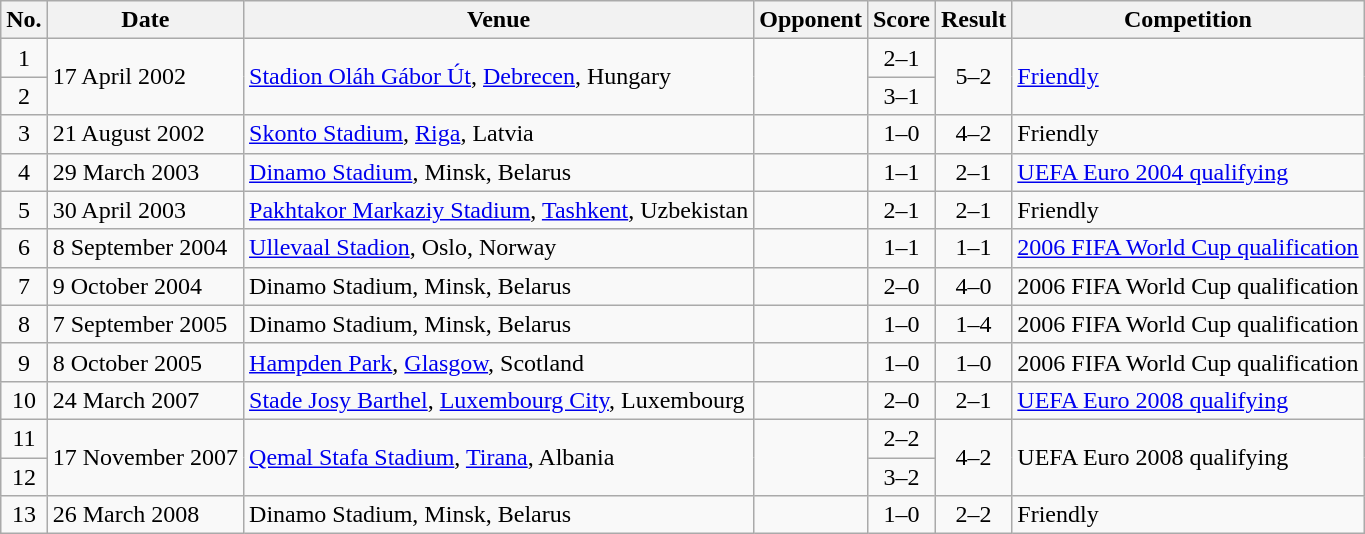<table class="wikitable sortable">
<tr>
<th scope="col">No.</th>
<th scope="col">Date</th>
<th scope="col">Venue</th>
<th scope="col">Opponent</th>
<th scope="col">Score</th>
<th scope="col">Result</th>
<th scope="col">Competition</th>
</tr>
<tr>
<td style="text-align:center">1</td>
<td rowspan="2">17 April 2002</td>
<td rowspan="2"><a href='#'>Stadion Oláh Gábor Út</a>, <a href='#'>Debrecen</a>, Hungary</td>
<td rowspan="2"></td>
<td style="text-align:center">2–1</td>
<td align=center rowspan="2">5–2</td>
<td rowspan="2"><a href='#'>Friendly</a></td>
</tr>
<tr>
<td style="text-align:center">2</td>
<td style="text-align:center">3–1</td>
</tr>
<tr>
<td style="text-align:center">3</td>
<td>21 August 2002</td>
<td><a href='#'>Skonto Stadium</a>, <a href='#'>Riga</a>, Latvia</td>
<td></td>
<td style="text-align:center">1–0</td>
<td style="text-align:center">4–2</td>
<td>Friendly</td>
</tr>
<tr>
<td style="text-align:center">4</td>
<td>29 March 2003</td>
<td><a href='#'>Dinamo Stadium</a>, Minsk, Belarus</td>
<td></td>
<td style="text-align:center">1–1</td>
<td style="text-align:center">2–1</td>
<td><a href='#'>UEFA Euro 2004 qualifying</a></td>
</tr>
<tr>
<td style="text-align:center">5</td>
<td>30 April 2003</td>
<td><a href='#'>Pakhtakor Markaziy Stadium</a>, <a href='#'>Tashkent</a>, Uzbekistan</td>
<td></td>
<td style="text-align:center">2–1</td>
<td style="text-align:center">2–1</td>
<td>Friendly</td>
</tr>
<tr>
<td style="text-align:center">6</td>
<td>8 September 2004</td>
<td><a href='#'>Ullevaal Stadion</a>, Oslo, Norway</td>
<td></td>
<td style="text-align:center">1–1</td>
<td style="text-align:center">1–1</td>
<td><a href='#'>2006 FIFA World Cup qualification</a></td>
</tr>
<tr>
<td style="text-align:center">7</td>
<td>9 October 2004</td>
<td>Dinamo Stadium, Minsk, Belarus</td>
<td></td>
<td style="text-align:center">2–0</td>
<td style="text-align:center">4–0</td>
<td>2006 FIFA World Cup qualification</td>
</tr>
<tr>
<td style="text-align:center">8</td>
<td>7 September 2005</td>
<td>Dinamo Stadium, Minsk, Belarus</td>
<td></td>
<td style="text-align:center">1–0</td>
<td style="text-align:center">1–4</td>
<td>2006 FIFA World Cup qualification</td>
</tr>
<tr>
<td style="text-align:center">9</td>
<td>8 October 2005</td>
<td><a href='#'>Hampden Park</a>, <a href='#'>Glasgow</a>, Scotland</td>
<td></td>
<td style="text-align:center">1–0</td>
<td style="text-align:center">1–0</td>
<td>2006 FIFA World Cup qualification</td>
</tr>
<tr>
<td style="text-align:center">10</td>
<td>24 March 2007</td>
<td><a href='#'>Stade Josy Barthel</a>, <a href='#'>Luxembourg City</a>, Luxembourg</td>
<td></td>
<td style="text-align:center">2–0</td>
<td style="text-align:center">2–1</td>
<td><a href='#'>UEFA Euro 2008 qualifying</a></td>
</tr>
<tr>
<td style="text-align:center">11</td>
<td rowspan="2">17 November 2007</td>
<td rowspan="2"><a href='#'>Qemal Stafa Stadium</a>, <a href='#'>Tirana</a>, Albania</td>
<td rowspan="2"></td>
<td style="text-align:center">2–2</td>
<td rowspan=2 style="text-align:center">4–2</td>
<td rowspan="2">UEFA Euro 2008 qualifying</td>
</tr>
<tr>
<td style="text-align:center">12</td>
<td style="text-align:center">3–2</td>
</tr>
<tr>
<td style="text-align:center">13</td>
<td>26 March 2008</td>
<td>Dinamo Stadium, Minsk, Belarus</td>
<td></td>
<td style="text-align:center">1–0</td>
<td style="text-align:center">2–2</td>
<td>Friendly</td>
</tr>
</table>
